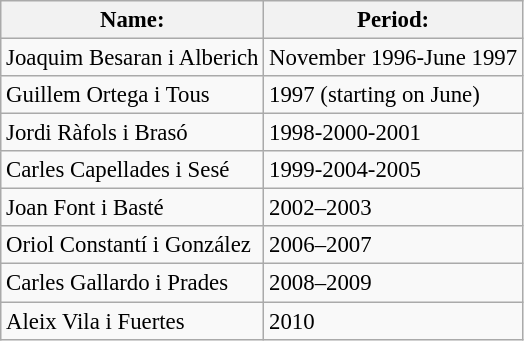<table class="wikitable" style="font-size: 95%;">
<tr>
<th>Name:</th>
<th>Period:</th>
</tr>
<tr ---->
<td>Joaquim Besaran i Alberich</td>
<td>November 1996-June 1997</td>
</tr>
<tr ---->
<td>Guillem Ortega i Tous</td>
<td>1997 (starting on June)</td>
</tr>
<tr ---->
<td>Jordi Ràfols i Brasó</td>
<td>1998-2000-2001</td>
</tr>
<tr ---->
<td>Carles Capellades i Sesé</td>
<td>1999-2004-2005</td>
</tr>
<tr ---->
<td>Joan Font i Basté</td>
<td>2002–2003</td>
</tr>
<tr ---->
<td>Oriol Constantí i González</td>
<td>2006–2007</td>
</tr>
<tr ---->
<td>Carles Gallardo i Prades</td>
<td>2008–2009</td>
</tr>
<tr ---->
<td>Aleix Vila i Fuertes</td>
<td>2010</td>
</tr>
</table>
